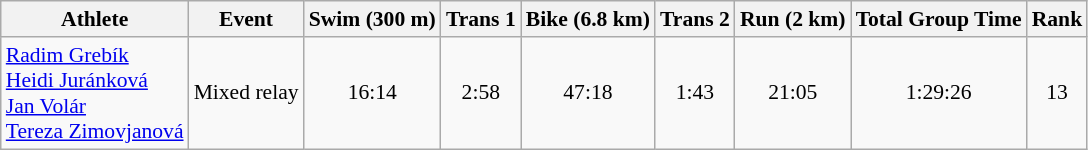<table class="wikitable" style="font-size:90%">
<tr>
<th>Athlete</th>
<th>Event</th>
<th>Swim (300 m)</th>
<th>Trans 1</th>
<th>Bike (6.8 km)</th>
<th>Trans 2</th>
<th>Run (2 km)</th>
<th>Total Group Time</th>
<th>Rank</th>
</tr>
<tr align=center>
<td align=left><a href='#'>Radim Grebík</a><br><a href='#'>Heidi Juránková</a><br><a href='#'>Jan Volár</a><br><a href='#'>Tereza Zimovjanová</a></td>
<td align=left>Mixed relay</td>
<td>16:14</td>
<td>2:58</td>
<td>47:18</td>
<td>1:43</td>
<td>21:05</td>
<td>1:29:26</td>
<td>13</td>
</tr>
</table>
